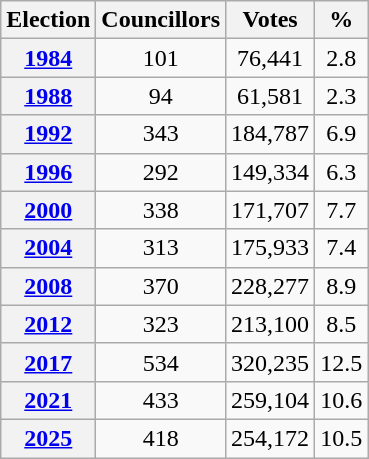<table class="wikitable" style="text-align:center">
<tr>
<th>Election</th>
<th>Councillors</th>
<th>Votes</th>
<th>%</th>
</tr>
<tr>
<th><a href='#'>1984</a></th>
<td>101</td>
<td>76,441</td>
<td>2.8</td>
</tr>
<tr>
<th><a href='#'>1988</a></th>
<td>94</td>
<td>61,581</td>
<td>2.3</td>
</tr>
<tr>
<th><a href='#'>1992</a></th>
<td>343</td>
<td>184,787</td>
<td>6.9</td>
</tr>
<tr>
<th><a href='#'>1996</a></th>
<td>292</td>
<td>149,334</td>
<td>6.3</td>
</tr>
<tr>
<th><a href='#'>2000</a></th>
<td>338</td>
<td>171,707</td>
<td>7.7</td>
</tr>
<tr>
<th><a href='#'>2004</a></th>
<td>313</td>
<td>175,933</td>
<td>7.4</td>
</tr>
<tr>
<th><a href='#'>2008</a></th>
<td>370</td>
<td>228,277</td>
<td>8.9</td>
</tr>
<tr>
<th><a href='#'>2012</a></th>
<td>323</td>
<td>213,100</td>
<td>8.5</td>
</tr>
<tr>
<th><a href='#'>2017</a></th>
<td>534</td>
<td>320,235</td>
<td>12.5</td>
</tr>
<tr>
<th><a href='#'>2021</a></th>
<td>433</td>
<td>259,104</td>
<td>10.6</td>
</tr>
<tr>
<th><a href='#'>2025</a></th>
<td>418</td>
<td>254,172</td>
<td>10.5</td>
</tr>
</table>
